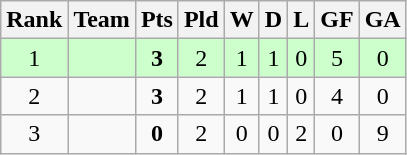<table class=wikitable>
<tr align=center>
<th bgcolor=#efefef>Rank</th>
<th bgcolor=#efefef>Team</th>
<th bgcolor=#efefef>Pts</th>
<th bgcolor=#efefef>Pld</th>
<th bgcolor=#efefef>W</th>
<th bgcolor=#efefef>D</th>
<th bgcolor=#efefef>L</th>
<th bgcolor=#efefef>GF</th>
<th bgcolor=#efefef>GA</th>
</tr>
<tr align=center style="background:#ccffcc;">
<td>1</td>
<td align=left></td>
<td><strong>3</strong></td>
<td>2</td>
<td>1</td>
<td>1</td>
<td>0</td>
<td>5</td>
<td>0</td>
</tr>
<tr align=center>
<td>2</td>
<td align=left></td>
<td><strong>3</strong></td>
<td>2</td>
<td>1</td>
<td>1</td>
<td>0</td>
<td>4</td>
<td>0</td>
</tr>
<tr align=center>
<td>3</td>
<td align=left></td>
<td><strong>0</strong></td>
<td>2</td>
<td>0</td>
<td>0</td>
<td>2</td>
<td>0</td>
<td>9</td>
</tr>
</table>
